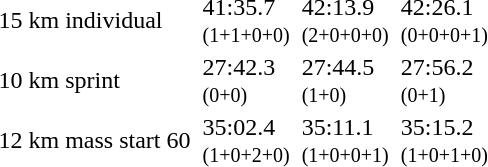<table>
<tr>
<td>15 km individual<br><em></em></td>
<td></td>
<td>41:35.7<br><small>(1+1+0+0)</small></td>
<td></td>
<td>42:13.9<br><small>(2+0+0+0)</small></td>
<td></td>
<td>42:26.1<br><small>(0+0+0+1)</small></td>
</tr>
<tr>
<td>10 km sprint<br><em></em></td>
<td></td>
<td>27:42.3<br><small>(0+0)</small></td>
<td></td>
<td>27:44.5<br><small>(1+0)</small></td>
<td></td>
<td>27:56.2<br><small>(0+1)</small></td>
</tr>
<tr>
<td>12 km mass start 60<br><em></em></td>
<td></td>
<td>35:02.4<br><small>(1+0+2+0)</small></td>
<td></td>
<td>35:11.1<br><small>(1+0+0+1)</small></td>
<td></td>
<td>35:15.2<br><small>(1+0+1+0)</small></td>
</tr>
</table>
